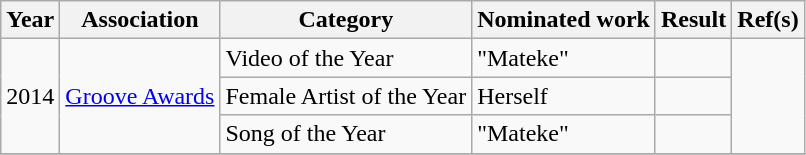<table class="wikitable sortable">
<tr>
<th>Year</th>
<th>Association</th>
<th>Category</th>
<th>Nominated work</th>
<th>Result</th>
<th>Ref(s)</th>
</tr>
<tr>
<td rowspan=3>2014</td>
<td rowspan=3><a href='#'>Groove Awards</a></td>
<td>Video of the Year</td>
<td>"Mateke"</td>
<td></td>
<td rowspan=3></td>
</tr>
<tr>
<td>Female Artist of the Year</td>
<td>Herself</td>
<td></td>
</tr>
<tr>
<td>Song of the Year</td>
<td>"Mateke"</td>
<td></td>
</tr>
<tr>
</tr>
</table>
